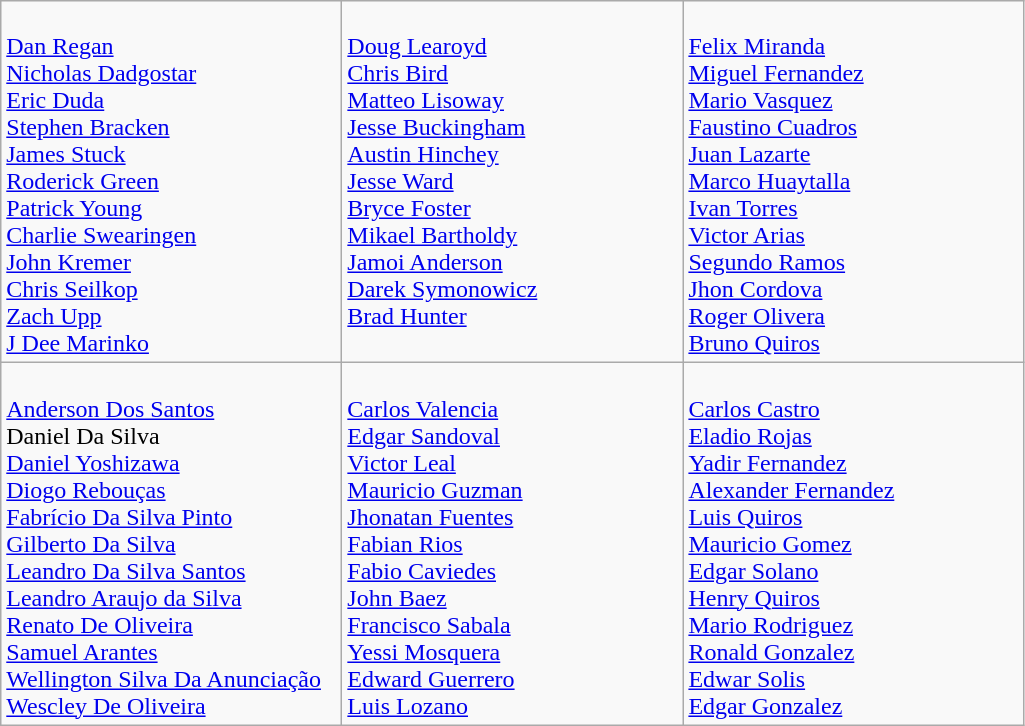<table class="wikitable">
<tr>
<td style="vertical-align:top; width:220px"><br><a href='#'>Dan Regan</a><br><a href='#'>Nicholas Dadgostar</a><br><a href='#'>Eric Duda</a><br><a href='#'>Stephen Bracken</a><br><a href='#'>James Stuck</a><br><a href='#'>Roderick Green</a><br><a href='#'>Patrick Young</a><br><a href='#'>Charlie Swearingen</a><br><a href='#'>John Kremer</a><br><a href='#'>Chris Seilkop</a><br><a href='#'>Zach Upp</a><br><a href='#'>J Dee Marinko</a></td>
<td style="vertical-align:top; width:220px"><br><a href='#'>Doug Learoyd</a><br><a href='#'>Chris Bird</a><br><a href='#'>Matteo Lisoway</a><br><a href='#'>Jesse Buckingham</a><br><a href='#'>Austin Hinchey</a><br><a href='#'>Jesse Ward</a><br><a href='#'>Bryce Foster</a><br><a href='#'>Mikael Bartholdy</a><br><a href='#'>Jamoi Anderson</a><br><a href='#'>Darek Symonowicz</a><br><a href='#'>Brad Hunter</a></td>
<td style="vertical-align:top; width:220px"><br><a href='#'>Felix Miranda</a><br><a href='#'>Miguel Fernandez</a><br><a href='#'>Mario Vasquez</a><br><a href='#'>Faustino Cuadros</a><br><a href='#'>Juan Lazarte</a><br><a href='#'>Marco Huaytalla</a><br><a href='#'>Ivan Torres</a><br><a href='#'>Victor Arias</a><br><a href='#'>Segundo Ramos</a><br><a href='#'>Jhon Cordova</a><br><a href='#'>Roger Olivera</a><br><a href='#'>Bruno Quiros</a></td>
</tr>
<tr>
<td style="vertical-align:top; width:220px"><br><a href='#'>Anderson Dos Santos</a><br>Daniel Da Silva<br><a href='#'>Daniel Yoshizawa</a><br><a href='#'>Diogo Rebouças</a><br><a href='#'>Fabrício Da Silva Pinto</a><br><a href='#'>Gilberto Da Silva</a><br><a href='#'>Leandro Da Silva Santos</a><br><a href='#'>Leandro Araujo da Silva</a><br><a href='#'>Renato De Oliveira</a><br><a href='#'>Samuel Arantes</a><br><a href='#'>Wellington Silva Da Anunciação</a><br><a href='#'>Wescley De Oliveira</a></td>
<td style="vertical-align:top; width:220px"><br><a href='#'>Carlos Valencia</a><br><a href='#'>Edgar Sandoval</a><br><a href='#'>Victor Leal</a><br><a href='#'>Mauricio Guzman</a><br><a href='#'>Jhonatan Fuentes</a><br><a href='#'>Fabian Rios</a><br><a href='#'>Fabio Caviedes</a><br><a href='#'>John Baez</a><br><a href='#'>Francisco Sabala</a><br><a href='#'>Yessi Mosquera</a><br><a href='#'>Edward Guerrero</a><br><a href='#'>Luis Lozano</a></td>
<td style="vertical-align:top; width:220px"><br><a href='#'>Carlos Castro</a><br><a href='#'>Eladio Rojas</a><br><a href='#'>Yadir Fernandez</a><br><a href='#'>Alexander Fernandez</a><br><a href='#'>Luis Quiros</a><br><a href='#'>Mauricio Gomez</a><br><a href='#'>Edgar Solano</a><br><a href='#'>Henry Quiros</a><br><a href='#'>Mario Rodriguez</a><br><a href='#'>Ronald Gonzalez</a><br><a href='#'>Edwar Solis</a><br><a href='#'>Edgar Gonzalez</a></td>
</tr>
</table>
